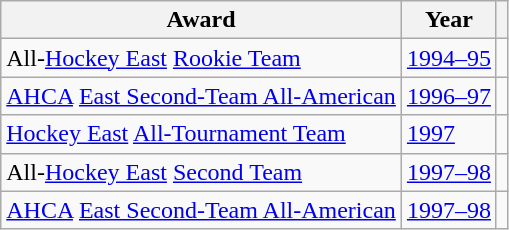<table class="wikitable">
<tr>
<th>Award</th>
<th>Year</th>
<th></th>
</tr>
<tr>
<td>All-<a href='#'>Hockey East</a> <a href='#'>Rookie Team</a></td>
<td><a href='#'>1994–95</a></td>
<td></td>
</tr>
<tr>
<td><a href='#'>AHCA</a> <a href='#'>East Second-Team All-American</a></td>
<td><a href='#'>1996–97</a></td>
<td></td>
</tr>
<tr>
<td><a href='#'>Hockey East</a> <a href='#'>All-Tournament Team</a></td>
<td><a href='#'>1997</a></td>
<td></td>
</tr>
<tr>
<td>All-<a href='#'>Hockey East</a> <a href='#'>Second Team</a></td>
<td><a href='#'>1997–98</a></td>
<td></td>
</tr>
<tr>
<td><a href='#'>AHCA</a> <a href='#'>East Second-Team All-American</a></td>
<td><a href='#'>1997–98</a></td>
<td></td>
</tr>
</table>
